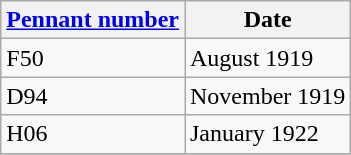<table class="wikitable" style="text-align:left">
<tr>
<th scope="col"><a href='#'>Pennant number</a></th>
<th>Date</th>
</tr>
<tr>
<td scope="row">F50</td>
<td>August 1919</td>
</tr>
<tr>
<td scope="row">D94</td>
<td>November 1919</td>
</tr>
<tr>
<td scope="row">H06</td>
<td>January 1922</td>
</tr>
<tr>
</tr>
</table>
